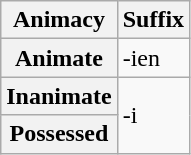<table class="wikitable">
<tr>
<th>Animacy</th>
<th>Suffix</th>
</tr>
<tr>
<th>Animate</th>
<td>-ien</td>
</tr>
<tr>
<th>Inanimate</th>
<td rowspan="2">-i</td>
</tr>
<tr>
<th>Possessed</th>
</tr>
</table>
